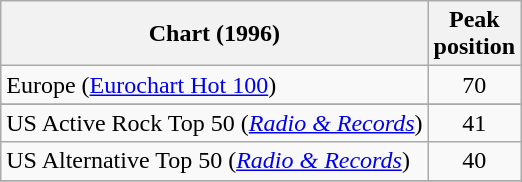<table class="wikitable sortable">
<tr>
<th>Chart (1996)</th>
<th>Peak<br>position</th>
</tr>
<tr>
<td>Europe (<a href='#'>Eurochart Hot 100</a>)</td>
<td align="center">70</td>
</tr>
<tr>
</tr>
<tr>
</tr>
<tr>
<td>US Active Rock Top 50 (<em><a href='#'>Radio & Records</a></em>)</td>
<td align="center">41</td>
</tr>
<tr>
<td>US Alternative Top 50 (<em><a href='#'>Radio & Records</a></em>)</td>
<td align="center">40</td>
</tr>
<tr>
</tr>
</table>
